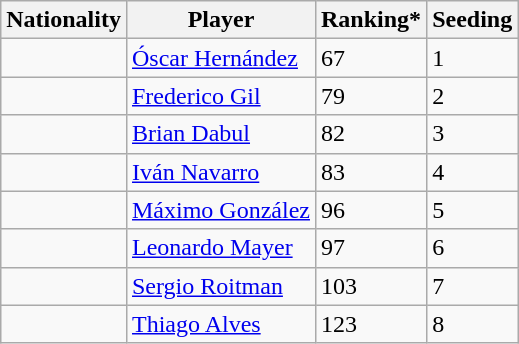<table class="wikitable" border="1">
<tr>
<th>Nationality</th>
<th>Player</th>
<th>Ranking*</th>
<th>Seeding</th>
</tr>
<tr>
<td></td>
<td><a href='#'>Óscar Hernández</a></td>
<td>67</td>
<td>1</td>
</tr>
<tr>
<td></td>
<td><a href='#'>Frederico Gil</a></td>
<td>79</td>
<td>2</td>
</tr>
<tr>
<td></td>
<td><a href='#'>Brian Dabul</a></td>
<td>82</td>
<td>3</td>
</tr>
<tr>
<td></td>
<td><a href='#'>Iván Navarro</a></td>
<td>83</td>
<td>4</td>
</tr>
<tr>
<td></td>
<td><a href='#'>Máximo González</a></td>
<td>96</td>
<td>5</td>
</tr>
<tr>
<td></td>
<td><a href='#'>Leonardo Mayer</a></td>
<td>97</td>
<td>6</td>
</tr>
<tr>
<td></td>
<td><a href='#'>Sergio Roitman</a></td>
<td>103</td>
<td>7</td>
</tr>
<tr>
<td></td>
<td><a href='#'>Thiago Alves</a></td>
<td>123</td>
<td>8</td>
</tr>
</table>
